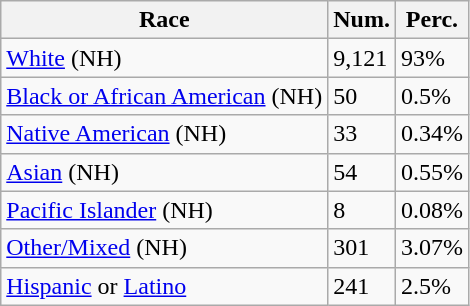<table class="wikitable">
<tr>
<th>Race</th>
<th>Num.</th>
<th>Perc.</th>
</tr>
<tr>
<td><a href='#'>White</a> (NH)</td>
<td>9,121</td>
<td>93%</td>
</tr>
<tr>
<td><a href='#'>Black or African American</a> (NH)</td>
<td>50</td>
<td>0.5%</td>
</tr>
<tr>
<td><a href='#'>Native American</a> (NH)</td>
<td>33</td>
<td>0.34%</td>
</tr>
<tr>
<td><a href='#'>Asian</a> (NH)</td>
<td>54</td>
<td>0.55%</td>
</tr>
<tr>
<td><a href='#'>Pacific Islander</a> (NH)</td>
<td>8</td>
<td>0.08%</td>
</tr>
<tr>
<td><a href='#'>Other/Mixed</a> (NH)</td>
<td>301</td>
<td>3.07%</td>
</tr>
<tr>
<td><a href='#'>Hispanic</a> or <a href='#'>Latino</a></td>
<td>241</td>
<td>2.5%</td>
</tr>
</table>
